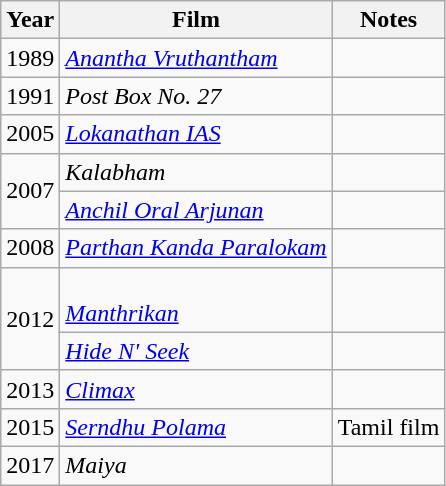<table class="wikitable">
<tr>
<th>Year</th>
<th>Film</th>
<th>Notes</th>
</tr>
<tr>
<td>1989</td>
<td><em><a href='#'>Anantha Vruthantham</a></em></td>
<td></td>
</tr>
<tr>
<td>1991</td>
<td><em>Post Box No. 27</em></td>
<td></td>
</tr>
<tr>
<td>2005</td>
<td><em><a href='#'>Lokanathan IAS</a></em></td>
<td></td>
</tr>
<tr>
<td rowspan=2>2007</td>
<td><em>Kalabham</em></td>
<td></td>
</tr>
<tr>
<td><em><a href='#'>Anchil Oral Arjunan</a></em></td>
<td></td>
</tr>
<tr>
<td>2008</td>
<td><em><a href='#'>Parthan Kanda Paralokam</a></em></td>
<td></td>
</tr>
<tr>
<td rowspan=2>2012</td>
<td><br><em><a href='#'>Manthrikan</a></em></td>
<td></td>
</tr>
<tr>
<td><em><a href='#'>Hide N' Seek</a></em></td>
<td></td>
</tr>
<tr>
<td>2013</td>
<td><em><a href='#'>Climax</a></em></td>
<td></td>
</tr>
<tr>
<td>2015</td>
<td><em><a href='#'>Serndhu Polama</a></em></td>
<td>Tamil film</td>
</tr>
<tr>
<td>2017</td>
<td><em>Maiya</em></td>
<td></td>
</tr>
</table>
